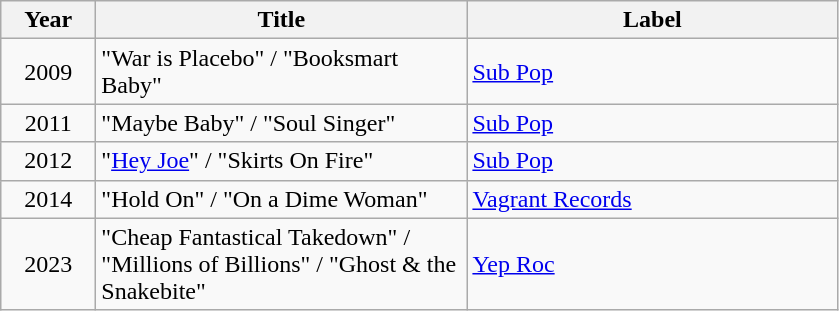<table class="wikitable">
<tr>
<th style="width:3.5em;">Year</th>
<th style="width:15em;">Title</th>
<th style="width:15em;">Label</th>
</tr>
<tr>
<td style="text-align:center;">2009</td>
<td>"War is Placebo" / "Booksmart Baby"</td>
<td><a href='#'>Sub Pop</a></td>
</tr>
<tr>
<td style="text-align:center;">2011</td>
<td>"Maybe Baby" / "Soul Singer"</td>
<td><a href='#'>Sub Pop</a></td>
</tr>
<tr>
<td style="text-align:center;">2012</td>
<td>"<a href='#'>Hey Joe</a>" / "Skirts On Fire"</td>
<td><a href='#'>Sub Pop</a></td>
</tr>
<tr>
<td style="text-align:center;">2014</td>
<td>"Hold On" / "On a Dime Woman"</td>
<td><a href='#'>Vagrant Records</a></td>
</tr>
<tr>
<td style="text-align:center;">2023</td>
<td>"Cheap Fantastical Takedown" / "Millions of Billions" / "Ghost & the Snakebite"</td>
<td><a href='#'>Yep Roc</a></td>
</tr>
</table>
